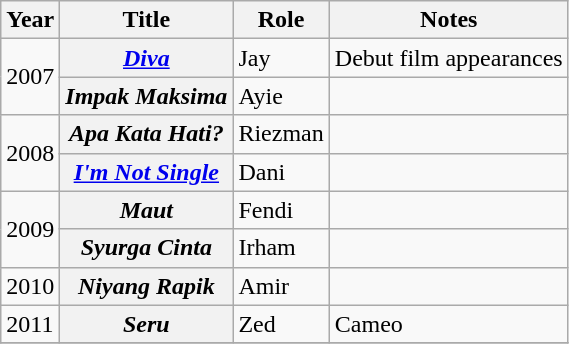<table class="wikitable">
<tr>
<th>Year</th>
<th>Title</th>
<th>Role</th>
<th>Notes</th>
</tr>
<tr>
<td rowspan="2">2007</td>
<th><em><a href='#'>Diva</a></em></th>
<td>Jay</td>
<td>Debut film appearances</td>
</tr>
<tr>
<th><em>Impak Maksima</em></th>
<td>Ayie</td>
<td></td>
</tr>
<tr>
<td rowspan="2">2008</td>
<th><em>Apa Kata Hati?</em></th>
<td>Riezman</td>
<td></td>
</tr>
<tr>
<th><em><a href='#'>I'm Not Single</a></em></th>
<td>Dani</td>
<td></td>
</tr>
<tr>
<td rowspan="2">2009</td>
<th><em>Maut</em></th>
<td>Fendi</td>
<td></td>
</tr>
<tr>
<th><em>Syurga Cinta</em></th>
<td>Irham</td>
<td></td>
</tr>
<tr>
<td>2010</td>
<th><em>Niyang Rapik</em></th>
<td>Amir</td>
<td></td>
</tr>
<tr>
<td>2011</td>
<th><em>Seru</em></th>
<td>Zed</td>
<td>Cameo</td>
</tr>
<tr>
</tr>
</table>
